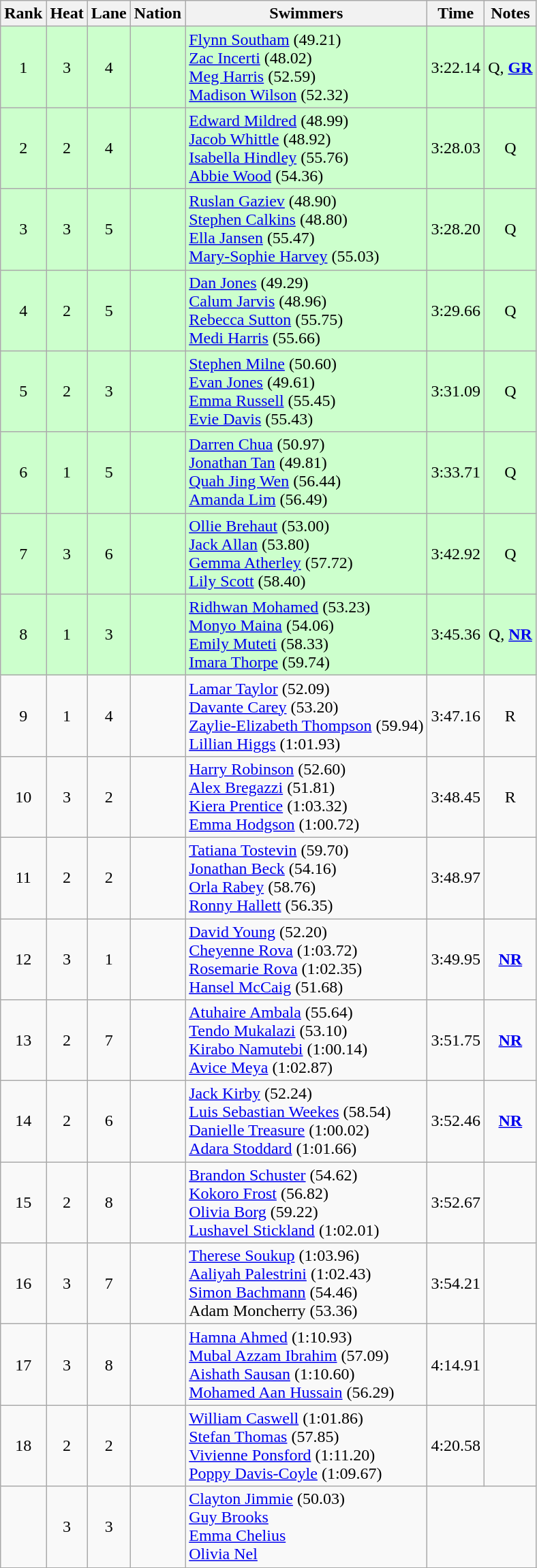<table class="wikitable sortable" style="text-align:center">
<tr>
<th>Rank</th>
<th>Heat</th>
<th>Lane</th>
<th>Nation</th>
<th>Swimmers</th>
<th>Time</th>
<th>Notes</th>
</tr>
<tr bgcolor=ccffcc>
<td>1</td>
<td>3</td>
<td>4</td>
<td align=left></td>
<td align="left"><a href='#'>Flynn Southam</a> (49.21)<br><a href='#'>Zac Incerti</a> (48.02)<br><a href='#'>Meg Harris</a> (52.59)<br><a href='#'>Madison Wilson</a> (52.32)</td>
<td>3:22.14</td>
<td>Q, <strong><a href='#'>GR</a></strong></td>
</tr>
<tr bgcolor=ccffcc>
<td>2</td>
<td>2</td>
<td>4</td>
<td align=left></td>
<td align="left"><a href='#'>Edward Mildred</a> (48.99)<br><a href='#'>Jacob Whittle</a> (48.92)<br><a href='#'>Isabella Hindley</a> (55.76)<br><a href='#'>Abbie Wood</a> (54.36)</td>
<td>3:28.03</td>
<td>Q</td>
</tr>
<tr bgcolor=ccffcc>
<td>3</td>
<td>3</td>
<td>5</td>
<td align=left></td>
<td align="left"><a href='#'>Ruslan Gaziev</a> (48.90)<br><a href='#'>Stephen Calkins</a> (48.80)<br><a href='#'>Ella Jansen</a> (55.47)<br><a href='#'>Mary-Sophie Harvey</a> (55.03)</td>
<td>3:28.20</td>
<td>Q</td>
</tr>
<tr bgcolor=ccffcc>
<td>4</td>
<td>2</td>
<td>5</td>
<td align=left></td>
<td align="left"><a href='#'>Dan Jones</a> (49.29)<br><a href='#'>Calum Jarvis</a> (48.96)<br><a href='#'>Rebecca Sutton</a> (55.75)<br><a href='#'>Medi Harris</a> (55.66)</td>
<td>3:29.66</td>
<td>Q</td>
</tr>
<tr bgcolor=ccffcc>
<td>5</td>
<td>2</td>
<td>3</td>
<td align=left></td>
<td align="left"><a href='#'>Stephen Milne</a> (50.60)<br><a href='#'>Evan Jones</a> (49.61)<br><a href='#'>Emma Russell</a> (55.45)<br><a href='#'>Evie Davis</a> (55.43)</td>
<td>3:31.09</td>
<td>Q</td>
</tr>
<tr bgcolor=ccffcc>
<td>6</td>
<td>1</td>
<td>5</td>
<td align=left></td>
<td align="left"><a href='#'>Darren Chua</a> (50.97)<br><a href='#'>Jonathan Tan</a> (49.81)<br><a href='#'>Quah Jing Wen</a> (56.44)<br><a href='#'>Amanda Lim</a> (56.49)</td>
<td>3:33.71</td>
<td>Q</td>
</tr>
<tr bgcolor=ccffcc>
<td>7</td>
<td>3</td>
<td>6</td>
<td align=left></td>
<td align="left"><a href='#'>Ollie Brehaut</a> (53.00)<br><a href='#'>Jack Allan</a> (53.80)<br><a href='#'>Gemma Atherley</a> (57.72)<br><a href='#'>Lily Scott</a> (58.40)</td>
<td>3:42.92</td>
<td>Q</td>
</tr>
<tr bgcolor=ccffcc>
<td>8</td>
<td>1</td>
<td>3</td>
<td align=left></td>
<td align="left"><a href='#'>Ridhwan Mohamed</a> (53.23)<br><a href='#'>Monyo Maina</a> (54.06)<br><a href='#'>Emily Muteti</a> (58.33)<br><a href='#'>Imara Thorpe</a> (59.74)</td>
<td>3:45.36</td>
<td>Q, <strong><a href='#'>NR</a></strong></td>
</tr>
<tr>
<td>9</td>
<td>1</td>
<td>4</td>
<td align=left></td>
<td align="left"><a href='#'>Lamar Taylor</a> (52.09)<br><a href='#'>Davante Carey</a> (53.20)<br><a href='#'>Zaylie-Elizabeth Thompson</a> (59.94)<br><a href='#'>Lillian Higgs</a> (1:01.93)</td>
<td>3:47.16</td>
<td>R</td>
</tr>
<tr>
<td>10</td>
<td>3</td>
<td>2</td>
<td align=left></td>
<td align="left"><a href='#'>Harry Robinson</a> (52.60)<br><a href='#'>Alex Bregazzi</a> (51.81)<br><a href='#'>Kiera Prentice</a> (1:03.32)<br><a href='#'>Emma Hodgson</a> (1:00.72)</td>
<td>3:48.45</td>
<td>R</td>
</tr>
<tr>
<td>11</td>
<td>2</td>
<td>2</td>
<td align=left></td>
<td align="left"><a href='#'>Tatiana Tostevin</a> (59.70)<br><a href='#'>Jonathan Beck</a> (54.16)<br><a href='#'>Orla Rabey</a> (58.76)<br><a href='#'>Ronny Hallett</a> (56.35)</td>
<td>3:48.97</td>
<td></td>
</tr>
<tr>
<td>12</td>
<td>3</td>
<td>1</td>
<td align=left></td>
<td align="left"><a href='#'>David Young</a> (52.20)<br><a href='#'>Cheyenne Rova</a> (1:03.72)<br><a href='#'>Rosemarie Rova</a> (1:02.35)<br><a href='#'>Hansel McCaig</a> (51.68)</td>
<td>3:49.95</td>
<td><strong><a href='#'>NR</a></strong></td>
</tr>
<tr>
<td>13</td>
<td>2</td>
<td>7</td>
<td align=left></td>
<td align="left"><a href='#'>Atuhaire Ambala</a> (55.64)<br><a href='#'>Tendo Mukalazi</a> (53.10)<br><a href='#'>Kirabo Namutebi</a> (1:00.14)<br><a href='#'>Avice Meya</a> (1:02.87)</td>
<td>3:51.75</td>
<td><strong><a href='#'>NR</a></strong></td>
</tr>
<tr>
<td>14</td>
<td>2</td>
<td>6</td>
<td align=left></td>
<td align="left"><a href='#'>Jack Kirby</a> (52.24)<br><a href='#'>Luis Sebastian Weekes</a> (58.54)<br><a href='#'>Danielle Treasure</a> (1:00.02)<br><a href='#'>Adara Stoddard</a> (1:01.66)</td>
<td>3:52.46</td>
<td><strong><a href='#'>NR</a></strong></td>
</tr>
<tr>
<td>15</td>
<td>2</td>
<td>8</td>
<td align=left></td>
<td align="left"><a href='#'>Brandon Schuster</a> (54.62)<br><a href='#'>Kokoro Frost</a> (56.82)<br><a href='#'>Olivia Borg</a> (59.22)<br><a href='#'>Lushavel Stickland</a> (1:02.01)</td>
<td>3:52.67</td>
<td></td>
</tr>
<tr>
<td>16</td>
<td>3</td>
<td>7</td>
<td align=left></td>
<td align="left"><a href='#'>Therese Soukup</a> (1:03.96)<br><a href='#'>Aaliyah Palestrini</a> (1:02.43)<br><a href='#'>Simon Bachmann</a> (54.46)<br>Adam Moncherry (53.36)</td>
<td>3:54.21</td>
<td></td>
</tr>
<tr>
<td>17</td>
<td>3</td>
<td>8</td>
<td align=left></td>
<td align="left"><a href='#'>Hamna Ahmed</a> (1:10.93)<br><a href='#'>Mubal Azzam Ibrahim</a> (57.09)<br><a href='#'>Aishath Sausan</a> (1:10.60)<br><a href='#'>Mohamed Aan Hussain</a> (56.29)</td>
<td>4:14.91</td>
<td></td>
</tr>
<tr>
<td>18</td>
<td>2</td>
<td>2</td>
<td align=left></td>
<td align="left"><a href='#'>William Caswell</a> (1:01.86)<br><a href='#'>Stefan Thomas</a> (57.85)<br><a href='#'>Vivienne Ponsford</a> (1:11.20)<br><a href='#'>Poppy Davis-Coyle</a> (1:09.67)</td>
<td>4:20.58</td>
<td></td>
</tr>
<tr>
<td></td>
<td>3</td>
<td>3</td>
<td align=left></td>
<td align="left"><a href='#'>Clayton Jimmie</a> (50.03)<br><a href='#'>Guy Brooks</a> <br><a href='#'>Emma Chelius</a><br><a href='#'>Olivia Nel</a></td>
<td colspan=2></td>
</tr>
<tr>
</tr>
</table>
